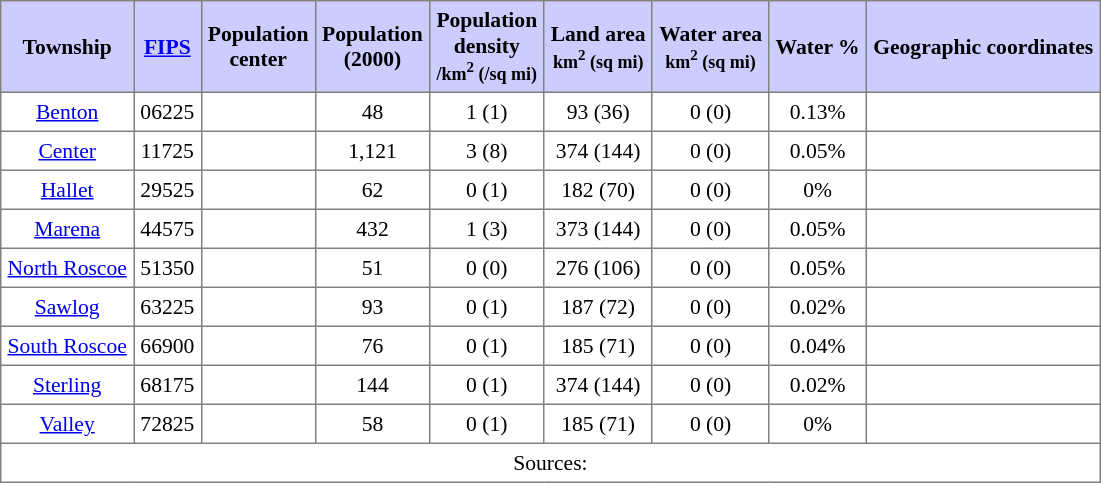<table class="toccolours" border=1 cellspacing=0 cellpadding=4 style="text-align:center; border-collapse:collapse; font-size:90%;">
<tr style="background:#ccccff">
<th>Township</th>
<th><a href='#'>FIPS</a></th>
<th>Population<br>center</th>
<th>Population <br>(2000)</th>
<th>Population<br>density<br><small>/km<sup>2</sup> (/sq mi)</small></th>
<th>Land area<br><small>km<sup>2</sup> (sq mi)</small></th>
<th>Water area<br><small>km<sup>2</sup> (sq mi)</small></th>
<th>Water %</th>
<th>Geographic coordinates</th>
</tr>
<tr>
<td><a href='#'>Benton</a></td>
<td>06225</td>
<td></td>
<td>48</td>
<td>1 (1)</td>
<td>93 (36)</td>
<td>0 (0)</td>
<td>0.13%</td>
<td></td>
</tr>
<tr>
<td><a href='#'>Center</a></td>
<td>11725</td>
<td></td>
<td>1,121</td>
<td>3 (8)</td>
<td>374 (144)</td>
<td>0 (0)</td>
<td>0.05%</td>
<td></td>
</tr>
<tr>
<td><a href='#'>Hallet</a></td>
<td>29525</td>
<td></td>
<td>62</td>
<td>0 (1)</td>
<td>182 (70)</td>
<td>0 (0)</td>
<td>0%</td>
<td></td>
</tr>
<tr>
<td><a href='#'>Marena</a></td>
<td>44575</td>
<td></td>
<td>432</td>
<td>1 (3)</td>
<td>373 (144)</td>
<td>0 (0)</td>
<td>0.05%</td>
<td></td>
</tr>
<tr>
<td><a href='#'>North Roscoe</a></td>
<td>51350</td>
<td></td>
<td>51</td>
<td>0 (0)</td>
<td>276 (106)</td>
<td>0 (0)</td>
<td>0.05%</td>
<td></td>
</tr>
<tr>
<td><a href='#'>Sawlog</a></td>
<td>63225</td>
<td></td>
<td>93</td>
<td>0 (1)</td>
<td>187 (72)</td>
<td>0 (0)</td>
<td>0.02%</td>
<td></td>
</tr>
<tr>
<td><a href='#'>South Roscoe</a></td>
<td>66900</td>
<td></td>
<td>76</td>
<td>0 (1)</td>
<td>185 (71)</td>
<td>0 (0)</td>
<td>0.04%</td>
<td></td>
</tr>
<tr>
<td><a href='#'>Sterling</a></td>
<td>68175</td>
<td></td>
<td>144</td>
<td>0 (1)</td>
<td>374 (144)</td>
<td>0 (0)</td>
<td>0.02%</td>
<td></td>
</tr>
<tr>
<td><a href='#'>Valley</a></td>
<td>72825</td>
<td></td>
<td>58</td>
<td>0 (1)</td>
<td>185 (71)</td>
<td>0 (0)</td>
<td>0%</td>
<td></td>
</tr>
<tr>
<td colspan=9>Sources: </td>
</tr>
</table>
